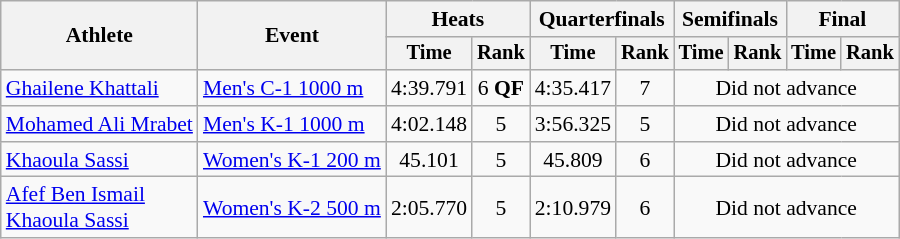<table class=wikitable style="font-size:90%">
<tr>
<th rowspan="2">Athlete</th>
<th rowspan="2">Event</th>
<th colspan=2>Heats</th>
<th colspan=2>Quarterfinals</th>
<th colspan=2>Semifinals</th>
<th colspan=2>Final</th>
</tr>
<tr style="font-size:95%">
<th>Time</th>
<th>Rank</th>
<th>Time</th>
<th>Rank</th>
<th>Time</th>
<th>Rank</th>
<th>Time</th>
<th>Rank</th>
</tr>
<tr align=center>
<td align=left><a href='#'>Ghailene Khattali</a></td>
<td align=left><a href='#'>Men's C-1 1000 m</a></td>
<td>4:39.791</td>
<td>6 <strong>QF</strong></td>
<td>4:35.417</td>
<td>7</td>
<td colspan=4>Did not advance</td>
</tr>
<tr align=center>
<td align=left><a href='#'>Mohamed Ali Mrabet</a></td>
<td align=left><a href='#'>Men's K-1 1000 m</a></td>
<td>4:02.148</td>
<td>5</td>
<td>3:56.325</td>
<td>5</td>
<td colspan="4">Did not advance</td>
</tr>
<tr align=center>
<td align=left><a href='#'>Khaoula Sassi</a></td>
<td align=left><a href='#'>Women's K-1 200 m</a></td>
<td>45.101</td>
<td>5</td>
<td>45.809</td>
<td>6</td>
<td colspan="4">Did not advance</td>
</tr>
<tr align=center>
<td align=left><a href='#'>Afef Ben Ismail</a><br><a href='#'>Khaoula Sassi</a></td>
<td align=left><a href='#'>Women's K-2 500 m</a></td>
<td>2:05.770</td>
<td>5</td>
<td>2:10.979</td>
<td>6</td>
<td colspan="4">Did not advance</td>
</tr>
</table>
